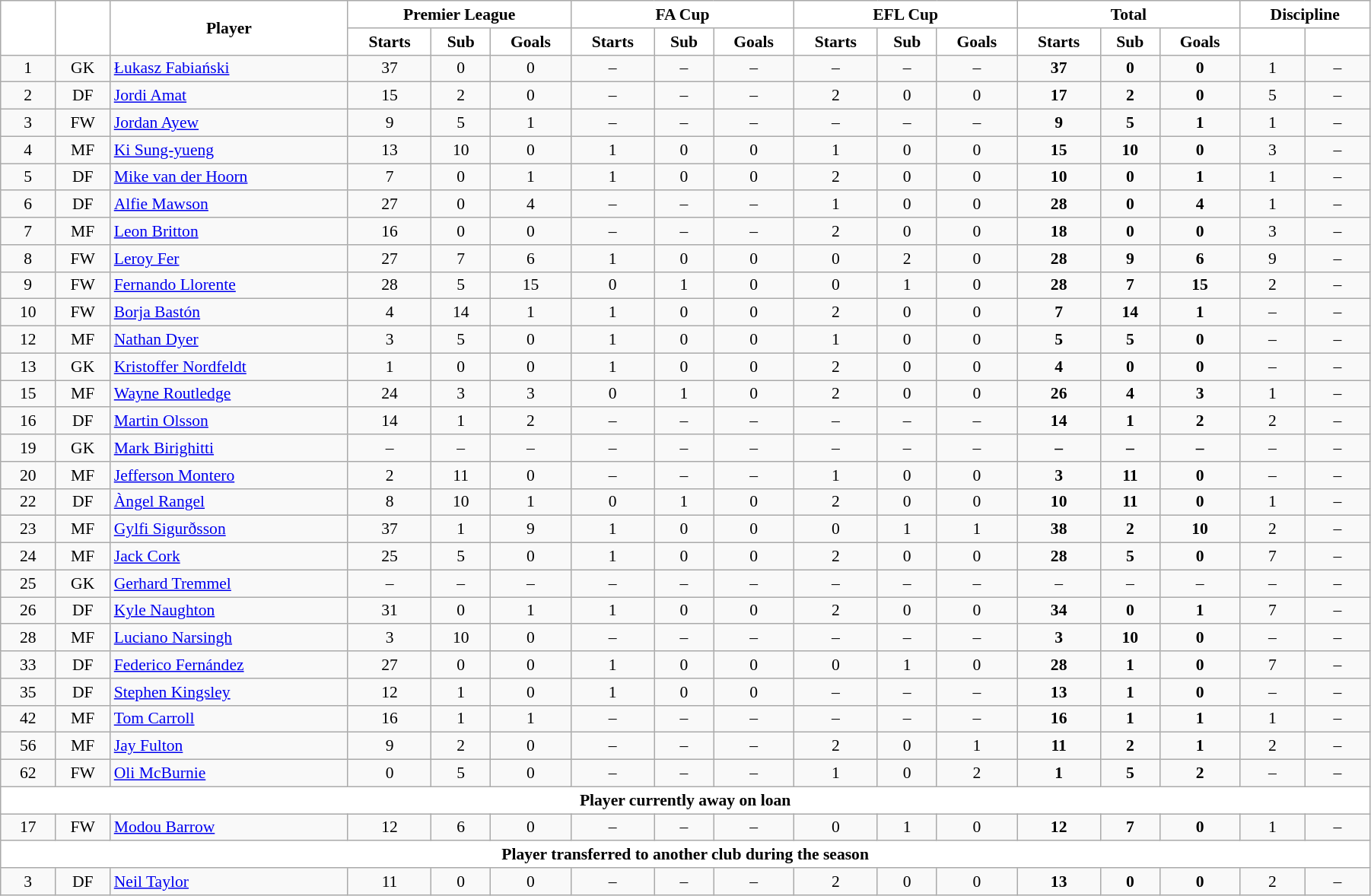<table class="wikitable"  style="text-align:center; font-size:90%; width:95%;">
<tr>
<th rowspan="2" style="background:white; color:black; width: 4%"></th>
<th rowspan="2" style="background:white; color:black; width: 4%"></th>
<th rowspan="2" style="background:white; color:black;">Player</th>
<th colspan="3" style="background:white; color:black;">Premier League</th>
<th colspan="3" style="background:white; color:black;">FA Cup</th>
<th colspan="3" style="background:white; color:black;">EFL Cup</th>
<th colspan="3" style="background:white; color:black;">Total</th>
<th colspan="2" style="background:white; color:black;">Discipline</th>
</tr>
<tr>
<th style="background:white; color:black;">Starts</th>
<th style="background:white; color:black;">Sub</th>
<th style="background:white; color:black;">Goals</th>
<th style="background:white; color:black;">Starts</th>
<th style="background:white; color:black;">Sub</th>
<th style="background:white; color:black;">Goals</th>
<th style="background:white; color:black;">Starts</th>
<th style="background:white; color:black;">Sub</th>
<th style="background:white; color:black;">Goals</th>
<th style="background:white; color:black;">Starts</th>
<th style="background:white; color:black;">Sub</th>
<th style="background:white; color:black;">Goals</th>
<th style="background:white; color:black;" width: 5%;"></th>
<th style="background:white; color:black;" width: 5%;"></th>
</tr>
<tr>
<td>1</td>
<td>GK</td>
<td style="text-align:left;"> <a href='#'>Łukasz Fabiański</a></td>
<td>37</td>
<td>0</td>
<td>0</td>
<td>–</td>
<td>–</td>
<td>–</td>
<td>–</td>
<td>–</td>
<td>–</td>
<td><strong>37</strong></td>
<td><strong>0</strong></td>
<td><strong>0</strong></td>
<td>1</td>
<td>–</td>
</tr>
<tr>
<td>2</td>
<td>DF</td>
<td style="text-align:left;"> <a href='#'>Jordi Amat</a></td>
<td>15</td>
<td>2</td>
<td>0</td>
<td>–</td>
<td>–</td>
<td>–</td>
<td>2</td>
<td>0</td>
<td>0</td>
<td><strong>17</strong></td>
<td><strong>2</strong></td>
<td><strong>0</strong></td>
<td>5</td>
<td>–</td>
</tr>
<tr>
<td>3</td>
<td>FW</td>
<td style="text-align:left;"> <a href='#'>Jordan Ayew</a></td>
<td>9</td>
<td>5</td>
<td>1</td>
<td>–</td>
<td>–</td>
<td>–</td>
<td>–</td>
<td>–</td>
<td>–</td>
<td><strong>9</strong></td>
<td><strong>5</strong></td>
<td><strong>1</strong></td>
<td>1</td>
<td>–</td>
</tr>
<tr>
<td>4</td>
<td>MF</td>
<td style="text-align:left;"> <a href='#'>Ki Sung-yueng</a></td>
<td>13</td>
<td>10</td>
<td>0</td>
<td>1</td>
<td>0</td>
<td>0</td>
<td>1</td>
<td>0</td>
<td>0</td>
<td><strong>15</strong></td>
<td><strong>10</strong></td>
<td><strong>0</strong></td>
<td>3</td>
<td>–</td>
</tr>
<tr>
<td>5</td>
<td>DF</td>
<td style="text-align:left;"> <a href='#'>Mike van der Hoorn</a></td>
<td>7</td>
<td>0</td>
<td>1</td>
<td>1</td>
<td>0</td>
<td>0</td>
<td>2</td>
<td>0</td>
<td>0</td>
<td><strong>10</strong></td>
<td><strong>0</strong></td>
<td><strong>1</strong></td>
<td>1</td>
<td>–</td>
</tr>
<tr>
<td>6</td>
<td>DF</td>
<td style="text-align:left;"> <a href='#'>Alfie Mawson</a></td>
<td>27</td>
<td>0</td>
<td>4</td>
<td>–</td>
<td>–</td>
<td>–</td>
<td>1</td>
<td>0</td>
<td>0</td>
<td><strong>28</strong></td>
<td><strong>0</strong></td>
<td><strong>4</strong></td>
<td>1</td>
<td>–</td>
</tr>
<tr>
<td>7</td>
<td>MF</td>
<td style="text-align:left;"> <a href='#'>Leon Britton</a></td>
<td>16</td>
<td>0</td>
<td>0</td>
<td>–</td>
<td>–</td>
<td>–</td>
<td>2</td>
<td>0</td>
<td>0</td>
<td><strong>18</strong></td>
<td><strong>0</strong></td>
<td><strong>0</strong></td>
<td>3</td>
<td>–</td>
</tr>
<tr>
<td>8</td>
<td>FW</td>
<td style="text-align:left;"> <a href='#'>Leroy Fer</a></td>
<td>27</td>
<td>7</td>
<td>6</td>
<td>1</td>
<td>0</td>
<td>0</td>
<td>0</td>
<td>2</td>
<td>0</td>
<td><strong>28</strong></td>
<td><strong>9</strong></td>
<td><strong>6</strong></td>
<td>9</td>
<td>–</td>
</tr>
<tr>
<td>9</td>
<td>FW</td>
<td style="text-align:left;"> <a href='#'>Fernando Llorente</a></td>
<td>28</td>
<td>5</td>
<td>15</td>
<td>0</td>
<td>1</td>
<td>0</td>
<td>0</td>
<td>1</td>
<td>0</td>
<td><strong>28</strong></td>
<td><strong>7</strong></td>
<td><strong>15</strong></td>
<td>2</td>
<td>–</td>
</tr>
<tr>
<td>10</td>
<td>FW</td>
<td style="text-align:left;"> <a href='#'>Borja Bastón</a></td>
<td>4</td>
<td>14</td>
<td>1</td>
<td>1</td>
<td>0</td>
<td>0</td>
<td>2</td>
<td>0</td>
<td>0</td>
<td><strong>7</strong></td>
<td><strong>14</strong></td>
<td><strong>1</strong></td>
<td>–</td>
<td>–</td>
</tr>
<tr>
<td>12</td>
<td>MF</td>
<td style="text-align:left;"> <a href='#'>Nathan Dyer</a></td>
<td>3</td>
<td>5</td>
<td>0</td>
<td>1</td>
<td>0</td>
<td>0</td>
<td>1</td>
<td>0</td>
<td>0</td>
<td><strong>5</strong></td>
<td><strong>5</strong></td>
<td><strong>0</strong></td>
<td>–</td>
<td>–</td>
</tr>
<tr>
<td>13</td>
<td>GK</td>
<td style="text-align:left;"> <a href='#'>Kristoffer Nordfeldt</a></td>
<td>1</td>
<td>0</td>
<td>0</td>
<td>1</td>
<td>0</td>
<td>0</td>
<td>2</td>
<td>0</td>
<td>0</td>
<td><strong>4</strong></td>
<td><strong>0</strong></td>
<td><strong>0</strong></td>
<td>–</td>
<td>–</td>
</tr>
<tr>
<td>15</td>
<td>MF</td>
<td style="text-align:left;"> <a href='#'>Wayne Routledge</a></td>
<td>24</td>
<td>3</td>
<td>3</td>
<td>0</td>
<td>1</td>
<td>0</td>
<td>2</td>
<td>0</td>
<td>0</td>
<td><strong>26</strong></td>
<td><strong>4</strong></td>
<td><strong>3</strong></td>
<td>1</td>
<td>–</td>
</tr>
<tr>
<td>16</td>
<td>DF</td>
<td style="text-align:left;"> <a href='#'>Martin Olsson</a></td>
<td>14</td>
<td>1</td>
<td>2</td>
<td>–</td>
<td>–</td>
<td>–</td>
<td>–</td>
<td>–</td>
<td>–</td>
<td><strong>14</strong></td>
<td><strong>1</strong></td>
<td><strong>2</strong></td>
<td>2</td>
<td>–</td>
</tr>
<tr>
<td>19</td>
<td>GK</td>
<td style="text-align:left;"> <a href='#'>Mark Birighitti</a></td>
<td>–</td>
<td>–</td>
<td>–</td>
<td>–</td>
<td>–</td>
<td>–</td>
<td>–</td>
<td>–</td>
<td>–</td>
<td><strong>–</strong></td>
<td><strong>–</strong></td>
<td><strong>–</strong></td>
<td>–</td>
<td>–</td>
</tr>
<tr>
<td>20</td>
<td>MF</td>
<td style="text-align:left;"> <a href='#'>Jefferson Montero</a></td>
<td>2</td>
<td>11</td>
<td>0</td>
<td>–</td>
<td>–</td>
<td>–</td>
<td>1</td>
<td>0</td>
<td>0</td>
<td><strong>3</strong></td>
<td><strong>11</strong></td>
<td><strong>0</strong></td>
<td>–</td>
<td>–</td>
</tr>
<tr>
<td>22</td>
<td>DF</td>
<td style="text-align:left;"> <a href='#'>Àngel Rangel</a></td>
<td>8</td>
<td>10</td>
<td>1</td>
<td>0</td>
<td>1</td>
<td>0</td>
<td>2</td>
<td>0</td>
<td>0</td>
<td><strong>10</strong></td>
<td><strong>11</strong></td>
<td><strong>0</strong></td>
<td>1</td>
<td>–</td>
</tr>
<tr>
<td>23</td>
<td>MF</td>
<td style="text-align:left;"> <a href='#'>Gylfi Sigurðsson</a></td>
<td>37</td>
<td>1</td>
<td>9</td>
<td>1</td>
<td>0</td>
<td>0</td>
<td>0</td>
<td>1</td>
<td>1</td>
<td><strong>38</strong></td>
<td><strong>2</strong></td>
<td><strong>10</strong></td>
<td>2</td>
<td>–</td>
</tr>
<tr>
<td>24</td>
<td>MF</td>
<td style="text-align:left;"> <a href='#'>Jack Cork</a></td>
<td>25</td>
<td>5</td>
<td>0</td>
<td>1</td>
<td>0</td>
<td>0</td>
<td>2</td>
<td>0</td>
<td>0</td>
<td><strong>28</strong></td>
<td><strong>5</strong></td>
<td><strong>0</strong></td>
<td>7</td>
<td>–</td>
</tr>
<tr>
<td>25</td>
<td>GK</td>
<td style="text-align:left;"> <a href='#'>Gerhard Tremmel</a></td>
<td>–</td>
<td>–</td>
<td>–</td>
<td>–</td>
<td>–</td>
<td>–</td>
<td>–</td>
<td>–</td>
<td>–</td>
<td>–</td>
<td>–</td>
<td>–</td>
<td>–</td>
<td>–</td>
</tr>
<tr>
<td>26</td>
<td>DF</td>
<td style="text-align:left;"> <a href='#'>Kyle Naughton</a></td>
<td>31</td>
<td>0</td>
<td>1</td>
<td>1</td>
<td>0</td>
<td>0</td>
<td>2</td>
<td>0</td>
<td>0</td>
<td><strong>34</strong></td>
<td><strong>0</strong></td>
<td><strong>1</strong></td>
<td>7</td>
<td>–</td>
</tr>
<tr>
<td>28</td>
<td>MF</td>
<td style="text-align:left;"> <a href='#'>Luciano Narsingh</a></td>
<td>3</td>
<td>10</td>
<td>0</td>
<td>–</td>
<td>–</td>
<td>–</td>
<td>–</td>
<td>–</td>
<td>–</td>
<td><strong>3</strong></td>
<td><strong>10</strong></td>
<td><strong>0</strong></td>
<td>–</td>
<td>–</td>
</tr>
<tr>
<td>33</td>
<td>DF</td>
<td style="text-align:left;"> <a href='#'>Federico Fernández</a></td>
<td>27</td>
<td>0</td>
<td>0</td>
<td>1</td>
<td>0</td>
<td>0</td>
<td>0</td>
<td>1</td>
<td>0</td>
<td><strong>28</strong></td>
<td><strong>1</strong></td>
<td><strong>0</strong></td>
<td>7</td>
<td>–</td>
</tr>
<tr>
<td>35</td>
<td>DF</td>
<td style="text-align:left;"> <a href='#'>Stephen Kingsley</a></td>
<td>12</td>
<td>1</td>
<td>0</td>
<td>1</td>
<td>0</td>
<td>0</td>
<td>–</td>
<td>–</td>
<td>–</td>
<td><strong>13</strong></td>
<td><strong>1</strong></td>
<td><strong>0</strong></td>
<td>–</td>
<td>–</td>
</tr>
<tr>
<td>42</td>
<td>MF</td>
<td style="text-align:left;"> <a href='#'>Tom Carroll</a></td>
<td>16</td>
<td>1</td>
<td>1</td>
<td>–</td>
<td>–</td>
<td>–</td>
<td>–</td>
<td>–</td>
<td>–</td>
<td><strong>16</strong></td>
<td><strong>1</strong></td>
<td><strong>1</strong></td>
<td>1</td>
<td>–</td>
</tr>
<tr>
<td>56</td>
<td>MF</td>
<td style="text-align:left;"> <a href='#'>Jay Fulton</a></td>
<td>9</td>
<td>2</td>
<td>0</td>
<td>–</td>
<td>–</td>
<td>–</td>
<td>2</td>
<td>0</td>
<td>1</td>
<td><strong>11</strong></td>
<td><strong>2</strong></td>
<td><strong>1</strong></td>
<td>2</td>
<td>–</td>
</tr>
<tr>
<td>62</td>
<td>FW</td>
<td style="text-align:left;"> <a href='#'>Oli McBurnie</a></td>
<td>0</td>
<td>5</td>
<td>0</td>
<td>–</td>
<td>–</td>
<td>–</td>
<td>1</td>
<td>0</td>
<td>2</td>
<td><strong>1</strong></td>
<td><strong>5</strong></td>
<td><strong>2</strong></td>
<td>–</td>
<td>–</td>
</tr>
<tr>
<th colspan="17" style="background:white; color:black;">Player currently away on loan</th>
</tr>
<tr>
<td>17</td>
<td>FW</td>
<td style="text-align:left;"> <a href='#'>Modou Barrow</a></td>
<td>12</td>
<td>6</td>
<td>0</td>
<td>–</td>
<td>–</td>
<td>–</td>
<td>0</td>
<td>1</td>
<td>0</td>
<td><strong>12</strong></td>
<td><strong>7</strong></td>
<td><strong>0</strong></td>
<td>1</td>
<td>–</td>
</tr>
<tr>
<th colspan="17" style="background:white; color:black;">Player transferred to another club during the season</th>
</tr>
<tr>
<td>3</td>
<td>DF</td>
<td style="text-align:left;"> <a href='#'>Neil Taylor</a></td>
<td>11</td>
<td>0</td>
<td>0</td>
<td>–</td>
<td>–</td>
<td>–</td>
<td>2</td>
<td>0</td>
<td>0</td>
<td><strong>13</strong></td>
<td><strong>0</strong></td>
<td><strong>0</strong></td>
<td>2</td>
<td>–</td>
</tr>
</table>
